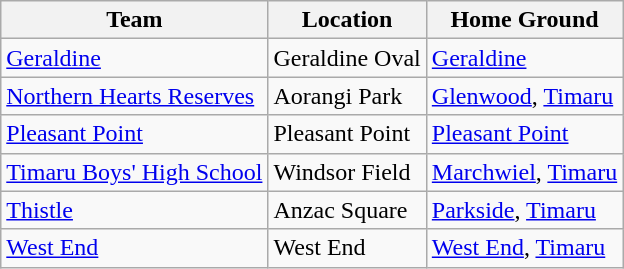<table class="wikitable sortable">
<tr>
<th>Team</th>
<th>Location</th>
<th>Home Ground</th>
</tr>
<tr>
<td><a href='#'>Geraldine</a></td>
<td>Geraldine Oval</td>
<td><a href='#'>Geraldine</a></td>
</tr>
<tr>
<td><a href='#'>Northern Hearts Reserves</a></td>
<td>Aorangi Park</td>
<td><a href='#'>Glenwood</a>, <a href='#'>Timaru</a></td>
</tr>
<tr>
<td><a href='#'>Pleasant Point</a></td>
<td>Pleasant Point</td>
<td><a href='#'>Pleasant Point</a></td>
</tr>
<tr>
<td><a href='#'>Timaru Boys' High School</a></td>
<td>Windsor Field</td>
<td><a href='#'>Marchwiel</a>, <a href='#'>Timaru</a></td>
</tr>
<tr>
<td><a href='#'>Thistle</a></td>
<td>Anzac Square</td>
<td><a href='#'>Parkside</a>, <a href='#'>Timaru</a></td>
</tr>
<tr>
<td><a href='#'>West End</a></td>
<td>West End</td>
<td><a href='#'>West End</a>, <a href='#'>Timaru</a></td>
</tr>
</table>
